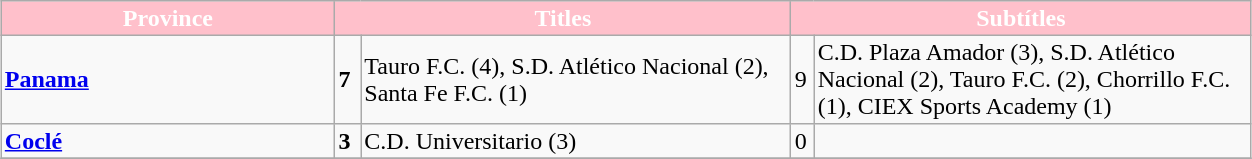<table align=center width=66% border=1 cellpadding="2" cellspacing="0" style="background: #f9f9f9; border: 1px #aaa solid; border-collapse: collapse; text-align: left;">
<tr align=center bgcolor=pink style="color: white;">
<th width="15%">Province</th>
<th colspan="2" width="20%">Titles</th>
<th colspan="2" width="20%">Subtítles</th>
</tr>
<tr>
<td align="left"> <a href='#'><strong>Panama</strong></a></td>
<td><strong>7</strong></td>
<td>Tauro F.C. (4), S.D. Atlético Nacional (2), Santa Fe F.C. (1)</td>
<td>9</td>
<td>C.D. Plaza Amador (3), S.D. Atlético Nacional (2), Tauro F.C. (2), Chorrillo F.C. (1), CIEX Sports Academy (1)</td>
</tr>
<tr>
<td align="left">  <a href='#'><strong>Coclé</strong></a></td>
<td><strong>3</strong></td>
<td>C.D. Universitario (3)</td>
<td>0</td>
<td></td>
</tr>
<tr>
</tr>
</table>
